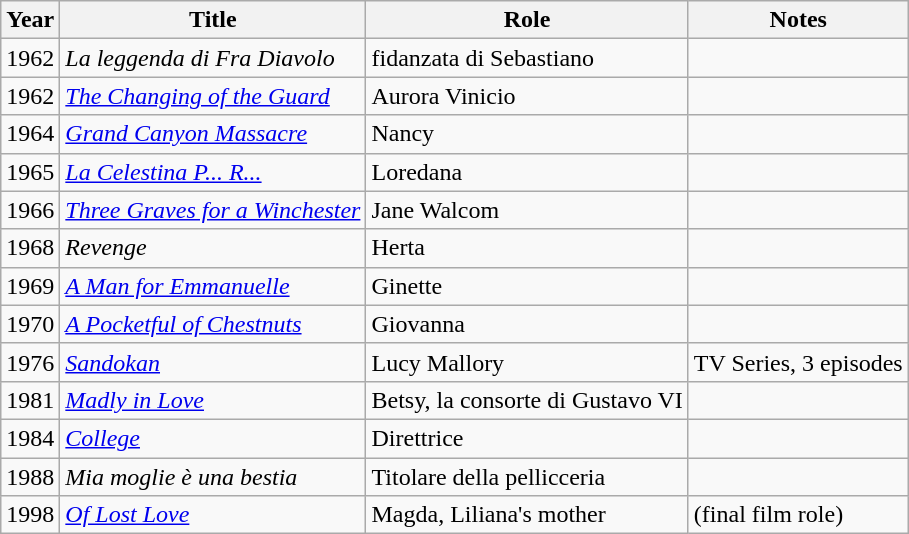<table class="wikitable">
<tr>
<th>Year</th>
<th>Title</th>
<th>Role</th>
<th>Notes</th>
</tr>
<tr>
<td>1962</td>
<td><em>La leggenda di Fra Diavolo</em></td>
<td>fidanzata di Sebastiano</td>
<td></td>
</tr>
<tr>
<td>1962</td>
<td><em><a href='#'>The Changing of the Guard</a></em></td>
<td>Aurora Vinicio</td>
<td></td>
</tr>
<tr>
<td>1964</td>
<td><em><a href='#'>Grand Canyon Massacre</a></em></td>
<td>Nancy</td>
<td></td>
</tr>
<tr>
<td>1965</td>
<td><em><a href='#'>La Celestina P... R...</a></em></td>
<td>Loredana</td>
<td></td>
</tr>
<tr>
<td>1966</td>
<td><em><a href='#'>Three Graves for a Winchester</a></em></td>
<td>Jane Walcom</td>
<td></td>
</tr>
<tr>
<td>1968</td>
<td><em>Revenge</em></td>
<td>Herta</td>
<td></td>
</tr>
<tr>
<td>1969</td>
<td><em><a href='#'>A Man for Emmanuelle</a></em></td>
<td>Ginette</td>
<td></td>
</tr>
<tr>
<td>1970</td>
<td><em><a href='#'>A Pocketful of Chestnuts</a></em></td>
<td>Giovanna</td>
<td></td>
</tr>
<tr>
<td>1976</td>
<td><em><a href='#'>Sandokan</a></em></td>
<td>Lucy Mallory</td>
<td>TV Series, 3 episodes</td>
</tr>
<tr>
<td>1981</td>
<td><em><a href='#'>Madly in Love</a></em></td>
<td>Betsy, la consorte di Gustavo VI</td>
<td></td>
</tr>
<tr>
<td>1984</td>
<td><em><a href='#'>College</a></em></td>
<td>Direttrice</td>
<td></td>
</tr>
<tr>
<td>1988</td>
<td><em>Mia moglie è una bestia</em></td>
<td>Titolare della pellicceria</td>
<td></td>
</tr>
<tr>
<td>1998</td>
<td><em><a href='#'>Of Lost Love</a></em></td>
<td>Magda, Liliana's mother</td>
<td>(final film role)</td>
</tr>
</table>
